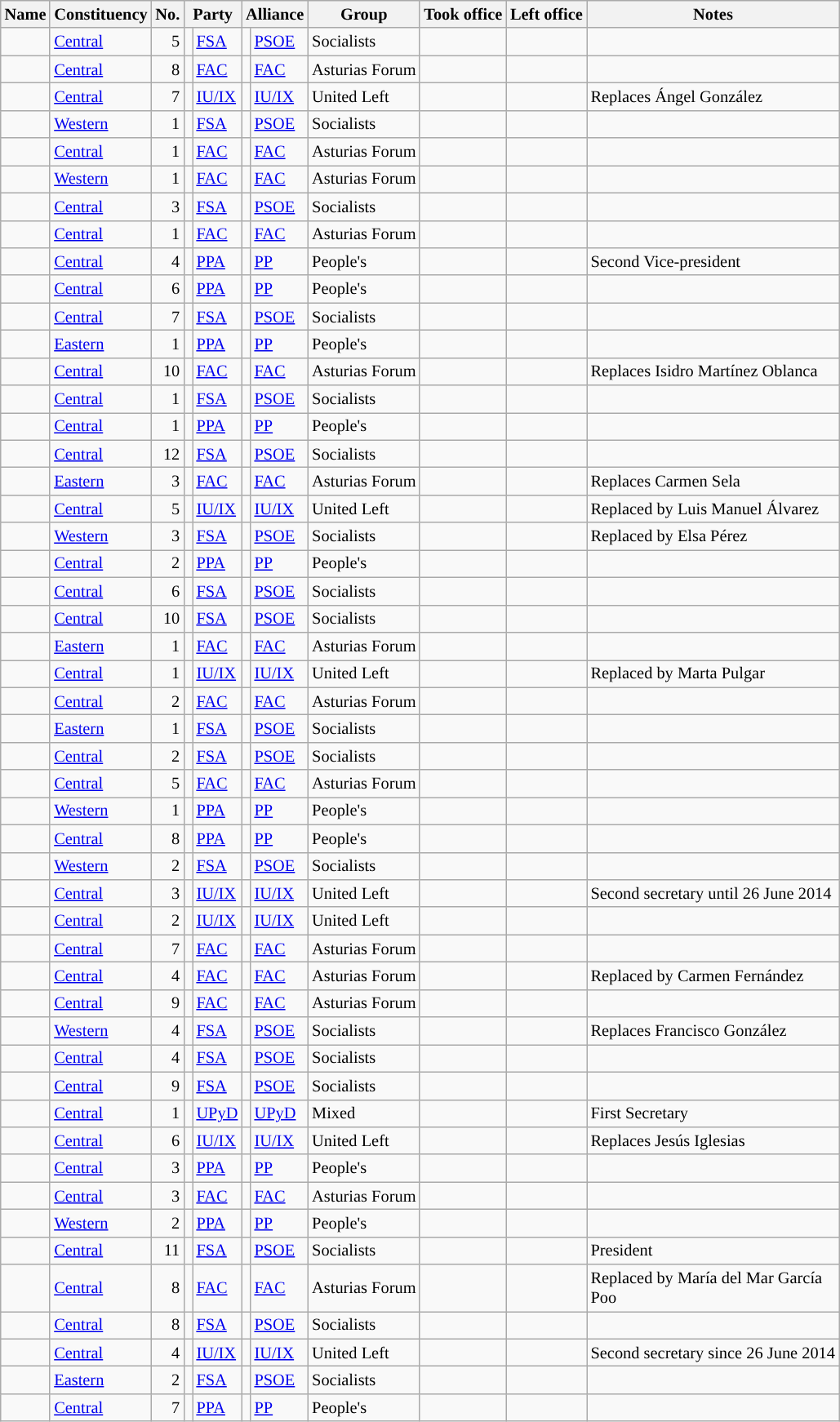<table class="wikitable plainrowheaders sortable" style="font-size:85%; text-align:left;">
<tr>
<th scope=col>Name</th>
<th scope=col>Constituency</th>
<th scope=col>No.</th>
<th scope=col colspan="2">Party</th>
<th scope=col colspan="2">Alliance</th>
<th scope=col>Group</th>
<th scope=col>Took office</th>
<th scope=col>Left office</th>
<th scope=col width="200">Notes</th>
</tr>
<tr>
<td></td>
<td><a href='#'>Central</a></td>
<td align=right>5</td>
<td style="width:0.5px;background:"></td>
<td><a href='#'>FSA</a></td>
<td style="width:0.5px;background:"></td>
<td><a href='#'>PSOE</a></td>
<td>Socialists</td>
<td align=center></td>
<td align=center></td>
<td></td>
</tr>
<tr>
<td></td>
<td><a href='#'>Central</a></td>
<td align=right>8</td>
<td style="background:"></td>
<td><a href='#'>FAC</a></td>
<td style="background:"></td>
<td><a href='#'>FAC</a></td>
<td>Asturias Forum</td>
<td align=center></td>
<td align=center></td>
<td></td>
</tr>
<tr>
<td></td>
<td><a href='#'>Central</a></td>
<td align=right>7</td>
<td style="background:"></td>
<td><a href='#'>IU/IX</a></td>
<td style="background:"></td>
<td><a href='#'>IU/IX</a></td>
<td>United Left</td>
<td align=center></td>
<td align=center></td>
<td>Replaces Ángel González</td>
</tr>
<tr>
<td></td>
<td><a href='#'>Western</a></td>
<td align=right>1</td>
<td style="background:"></td>
<td><a href='#'>FSA</a></td>
<td style="background:"></td>
<td><a href='#'>PSOE</a></td>
<td>Socialists</td>
<td align=center></td>
<td align=center></td>
<td></td>
</tr>
<tr>
<td></td>
<td><a href='#'>Central</a></td>
<td align=right>1</td>
<td style="background:"></td>
<td><a href='#'>FAC</a></td>
<td style="background:"></td>
<td><a href='#'>FAC</a></td>
<td>Asturias Forum</td>
<td align=center></td>
<td align=center></td>
<td></td>
</tr>
<tr>
<td></td>
<td><a href='#'>Western</a></td>
<td align=right>1</td>
<td style="background:"></td>
<td><a href='#'>FAC</a></td>
<td style="background:"></td>
<td><a href='#'>FAC</a></td>
<td>Asturias Forum</td>
<td align=center></td>
<td align=center></td>
<td></td>
</tr>
<tr>
<td></td>
<td><a href='#'>Central</a></td>
<td align=right>3</td>
<td style="background:"></td>
<td><a href='#'>FSA</a></td>
<td style="background:"></td>
<td><a href='#'>PSOE</a></td>
<td>Socialists</td>
<td align=center></td>
<td align=center></td>
<td></td>
</tr>
<tr>
<td></td>
<td><a href='#'>Central</a></td>
<td align=right>1</td>
<td style="background:"></td>
<td><a href='#'>FAC</a></td>
<td style="background:"></td>
<td><a href='#'>FAC</a></td>
<td>Asturias Forum</td>
<td align=center></td>
<td align=center></td>
<td></td>
</tr>
<tr>
<td></td>
<td><a href='#'>Central</a></td>
<td align=right>4</td>
<td style="background:"></td>
<td><a href='#'>PPA</a></td>
<td style="background:"></td>
<td><a href='#'>PP</a></td>
<td>People's</td>
<td align=center></td>
<td align=center></td>
<td>Second Vice-president</td>
</tr>
<tr>
<td></td>
<td><a href='#'>Central</a></td>
<td align=right>6</td>
<td style="background:"></td>
<td><a href='#'>PPA</a></td>
<td style="background:"></td>
<td><a href='#'>PP</a></td>
<td>People's</td>
<td align=center></td>
<td align=center></td>
<td></td>
</tr>
<tr>
<td></td>
<td><a href='#'>Central</a></td>
<td align=right>7</td>
<td style="background:"></td>
<td><a href='#'>FSA</a></td>
<td style="background:"></td>
<td><a href='#'>PSOE</a></td>
<td>Socialists</td>
<td align=center></td>
<td align=center></td>
<td></td>
</tr>
<tr>
<td></td>
<td><a href='#'>Eastern</a></td>
<td align=right>1</td>
<td style="background:"></td>
<td><a href='#'>PPA</a></td>
<td style="background:"></td>
<td><a href='#'>PP</a></td>
<td>People's</td>
<td align=center></td>
<td align=center></td>
<td></td>
</tr>
<tr>
<td></td>
<td><a href='#'>Central</a></td>
<td align=right>10</td>
<td style="background:"></td>
<td><a href='#'>FAC</a></td>
<td style="background:"></td>
<td><a href='#'>FAC</a></td>
<td>Asturias Forum</td>
<td align=center></td>
<td align=center></td>
<td>Replaces Isidro Martínez Oblanca</td>
</tr>
<tr>
<td></td>
<td><a href='#'>Central</a></td>
<td align=right>1</td>
<td style="background:"></td>
<td><a href='#'>FSA</a></td>
<td style="background:"></td>
<td><a href='#'>PSOE</a></td>
<td>Socialists</td>
<td align=center></td>
<td align=center></td>
<td></td>
</tr>
<tr>
<td></td>
<td><a href='#'>Central</a></td>
<td align=right>1</td>
<td style="background:"></td>
<td><a href='#'>PPA</a></td>
<td style="background:"></td>
<td><a href='#'>PP</a></td>
<td>People's</td>
<td align=center></td>
<td align=center></td>
<td></td>
</tr>
<tr>
<td></td>
<td><a href='#'>Central</a></td>
<td align=right>12</td>
<td style="background:"></td>
<td><a href='#'>FSA</a></td>
<td style="background:"></td>
<td><a href='#'>PSOE</a></td>
<td>Socialists</td>
<td align=center></td>
<td align=center></td>
<td></td>
</tr>
<tr>
<td></td>
<td><a href='#'>Eastern</a></td>
<td align=right>3</td>
<td style="background:"></td>
<td><a href='#'>FAC</a></td>
<td style="background:"></td>
<td><a href='#'>FAC</a></td>
<td>Asturias Forum</td>
<td align=center></td>
<td align=center></td>
<td>Replaces Carmen Sela</td>
</tr>
<tr>
<td></td>
<td><a href='#'>Central</a></td>
<td align=right>5</td>
<td style="background:"></td>
<td><a href='#'>IU/IX</a></td>
<td style="background:"></td>
<td><a href='#'>IU/IX</a></td>
<td>United Left</td>
<td align=center></td>
<td align=center></td>
<td>Replaced by Luis Manuel Álvarez</td>
</tr>
<tr>
<td></td>
<td><a href='#'>Western</a></td>
<td align=right>3</td>
<td style="background:"></td>
<td><a href='#'>FSA</a></td>
<td style="background:"></td>
<td><a href='#'>PSOE</a></td>
<td>Socialists</td>
<td align=center></td>
<td align=center></td>
<td>Replaced by Elsa Pérez</td>
</tr>
<tr>
<td></td>
<td><a href='#'>Central</a></td>
<td align=right>2</td>
<td style="background:"></td>
<td><a href='#'>PPA</a></td>
<td style="background:"></td>
<td><a href='#'>PP</a></td>
<td>People's</td>
<td align=center></td>
<td align=center></td>
<td></td>
</tr>
<tr>
<td></td>
<td><a href='#'>Central</a></td>
<td align=right>6</td>
<td style="background:"></td>
<td><a href='#'>FSA</a></td>
<td style="background:"></td>
<td><a href='#'>PSOE</a></td>
<td>Socialists</td>
<td align=center></td>
<td align=center></td>
<td></td>
</tr>
<tr>
<td></td>
<td><a href='#'>Central</a></td>
<td align=right>10</td>
<td style="background:"></td>
<td><a href='#'>FSA</a></td>
<td style="background:"></td>
<td><a href='#'>PSOE</a></td>
<td>Socialists</td>
<td align=center></td>
<td align=center></td>
<td></td>
</tr>
<tr>
<td></td>
<td><a href='#'>Eastern</a></td>
<td align=right>1</td>
<td style="background:"></td>
<td><a href='#'>FAC</a></td>
<td style="background:"></td>
<td><a href='#'>FAC</a></td>
<td>Asturias Forum</td>
<td align=center></td>
<td align=center></td>
<td></td>
</tr>
<tr>
<td></td>
<td><a href='#'>Central</a></td>
<td align=right>1</td>
<td style="background:"></td>
<td><a href='#'>IU/IX</a></td>
<td style="background:"></td>
<td><a href='#'>IU/IX</a></td>
<td>United Left</td>
<td align=center></td>
<td align=center></td>
<td>Replaced by Marta Pulgar</td>
</tr>
<tr>
<td></td>
<td><a href='#'>Central</a></td>
<td align=right>2</td>
<td style="background:"></td>
<td><a href='#'>FAC</a></td>
<td style="background:"></td>
<td><a href='#'>FAC</a></td>
<td>Asturias Forum</td>
<td align=center></td>
<td align=center></td>
<td></td>
</tr>
<tr>
<td></td>
<td><a href='#'>Eastern</a></td>
<td align=right>1</td>
<td style="background:"></td>
<td><a href='#'>FSA</a></td>
<td style="background:"></td>
<td><a href='#'>PSOE</a></td>
<td>Socialists</td>
<td align=center></td>
<td align=center></td>
<td></td>
</tr>
<tr>
<td></td>
<td><a href='#'>Central</a></td>
<td align=right>2</td>
<td style="background:"></td>
<td><a href='#'>FSA</a></td>
<td style="background:"></td>
<td><a href='#'>PSOE</a></td>
<td>Socialists</td>
<td align=center></td>
<td align=center></td>
<td></td>
</tr>
<tr>
<td></td>
<td><a href='#'>Central</a></td>
<td align=right>5</td>
<td style="background:"></td>
<td><a href='#'>FAC</a></td>
<td style="background:"></td>
<td><a href='#'>FAC</a></td>
<td>Asturias Forum</td>
<td align=center></td>
<td align=center></td>
<td></td>
</tr>
<tr>
<td></td>
<td><a href='#'>Western</a></td>
<td align=right>1</td>
<td style="background:"></td>
<td><a href='#'>PPA</a></td>
<td style="background:"></td>
<td><a href='#'>PP</a></td>
<td>People's</td>
<td align=center></td>
<td align=center></td>
<td></td>
</tr>
<tr>
<td></td>
<td><a href='#'>Central</a></td>
<td align=right>8</td>
<td style="background:"></td>
<td><a href='#'>PPA</a></td>
<td style="background:"></td>
<td><a href='#'>PP</a></td>
<td>People's</td>
<td align=center></td>
<td align=center></td>
<td></td>
</tr>
<tr>
<td></td>
<td><a href='#'>Western</a></td>
<td align=right>2</td>
<td style="background:"></td>
<td><a href='#'>FSA</a></td>
<td style="background:"></td>
<td><a href='#'>PSOE</a></td>
<td>Socialists</td>
<td align=center></td>
<td align=center></td>
<td></td>
</tr>
<tr>
<td></td>
<td><a href='#'>Central</a></td>
<td align=right>3</td>
<td style="background:"></td>
<td><a href='#'>IU/IX</a></td>
<td style="background:"></td>
<td><a href='#'>IU/IX</a></td>
<td>United Left</td>
<td align=center></td>
<td align=center></td>
<td>Second secretary until 26 June 2014</td>
</tr>
<tr>
<td></td>
<td><a href='#'>Central</a></td>
<td align=right>2</td>
<td style="background:"></td>
<td><a href='#'>IU/IX</a></td>
<td style="background:"></td>
<td><a href='#'>IU/IX</a></td>
<td>United Left</td>
<td align=center></td>
<td align=center></td>
<td></td>
</tr>
<tr>
<td></td>
<td><a href='#'>Central</a></td>
<td align=right>7</td>
<td style="background:"></td>
<td><a href='#'>FAC</a></td>
<td style="background:"></td>
<td><a href='#'>FAC</a></td>
<td>Asturias Forum</td>
<td align=center></td>
<td align=center></td>
<td></td>
</tr>
<tr>
<td></td>
<td><a href='#'>Central</a></td>
<td align=right>4</td>
<td style="background:"></td>
<td><a href='#'>FAC</a></td>
<td style="background:"></td>
<td><a href='#'>FAC</a></td>
<td>Asturias Forum</td>
<td align=center></td>
<td align=center></td>
<td>Replaced by Carmen Fernández</td>
</tr>
<tr>
<td></td>
<td><a href='#'>Central</a></td>
<td align=right>9</td>
<td style="background:"></td>
<td><a href='#'>FAC</a></td>
<td style="background:"></td>
<td><a href='#'>FAC</a></td>
<td>Asturias Forum</td>
<td align=center></td>
<td align=center></td>
<td></td>
</tr>
<tr>
<td></td>
<td><a href='#'>Western</a></td>
<td align=right>4</td>
<td style="background:"></td>
<td><a href='#'>FSA</a></td>
<td style="background:"></td>
<td><a href='#'>PSOE</a></td>
<td>Socialists</td>
<td align=center></td>
<td align=center></td>
<td>Replaces Francisco González</td>
</tr>
<tr>
<td></td>
<td><a href='#'>Central</a></td>
<td align=right>4</td>
<td style="background:"></td>
<td><a href='#'>FSA</a></td>
<td style="background:"></td>
<td><a href='#'>PSOE</a></td>
<td>Socialists</td>
<td align=center></td>
<td align=center></td>
<td></td>
</tr>
<tr>
<td></td>
<td><a href='#'>Central</a></td>
<td align=right>9</td>
<td style="background:"></td>
<td><a href='#'>FSA</a></td>
<td style="background:"></td>
<td><a href='#'>PSOE</a></td>
<td>Socialists</td>
<td align=center></td>
<td align=center></td>
<td></td>
</tr>
<tr>
<td></td>
<td><a href='#'>Central</a></td>
<td align=right>1</td>
<td style="background:"></td>
<td><a href='#'>UPyD</a></td>
<td style="background:"></td>
<td><a href='#'>UPyD</a></td>
<td>Mixed</td>
<td align=center></td>
<td align=center></td>
<td>First Secretary</td>
</tr>
<tr>
<td></td>
<td><a href='#'>Central</a></td>
<td align=right>6</td>
<td style="background:"></td>
<td><a href='#'>IU/IX</a></td>
<td style="background:"></td>
<td><a href='#'>IU/IX</a></td>
<td>United Left</td>
<td align=center></td>
<td align=center></td>
<td>Replaces Jesús Iglesias</td>
</tr>
<tr>
<td></td>
<td><a href='#'>Central</a></td>
<td align=right>3</td>
<td style="background:"></td>
<td><a href='#'>PPA</a></td>
<td style="background:"></td>
<td><a href='#'>PP</a></td>
<td>People's</td>
<td align=center></td>
<td align=center></td>
<td></td>
</tr>
<tr>
<td></td>
<td><a href='#'>Central</a></td>
<td align=right>3</td>
<td style="background:"></td>
<td><a href='#'>FAC</a></td>
<td style="background:"></td>
<td><a href='#'>FAC</a></td>
<td>Asturias Forum</td>
<td align=center></td>
<td align=center></td>
<td></td>
</tr>
<tr>
<td></td>
<td><a href='#'>Western</a></td>
<td align=right>2</td>
<td style="background:"></td>
<td><a href='#'>PPA</a></td>
<td style="background:"></td>
<td><a href='#'>PP</a></td>
<td>People's</td>
<td align=center></td>
<td align=center></td>
<td></td>
</tr>
<tr>
<td></td>
<td><a href='#'>Central</a></td>
<td align=right>11</td>
<td style="background:"></td>
<td><a href='#'>FSA</a></td>
<td style="background:"></td>
<td><a href='#'>PSOE</a></td>
<td>Socialists</td>
<td align=center></td>
<td align=center></td>
<td>President</td>
</tr>
<tr>
<td></td>
<td><a href='#'>Central</a></td>
<td align=right>8</td>
<td style="background:"></td>
<td><a href='#'>FAC</a></td>
<td style="background:"></td>
<td><a href='#'>FAC</a></td>
<td>Asturias Forum</td>
<td align=center></td>
<td align=center></td>
<td>Replaced by María del Mar García Poo</td>
</tr>
<tr>
<td></td>
<td><a href='#'>Central</a></td>
<td align=right>8</td>
<td style="background:"></td>
<td><a href='#'>FSA</a></td>
<td style="background:"></td>
<td><a href='#'>PSOE</a></td>
<td>Socialists</td>
<td align=center></td>
<td align=center></td>
<td></td>
</tr>
<tr>
<td></td>
<td><a href='#'>Central</a></td>
<td align=right>4</td>
<td style="background:"></td>
<td><a href='#'>IU/IX</a></td>
<td style="background:"></td>
<td><a href='#'>IU/IX</a></td>
<td>United Left</td>
<td align=center></td>
<td align=center></td>
<td>Second secretary since 26 June 2014</td>
</tr>
<tr>
<td></td>
<td><a href='#'>Eastern</a></td>
<td align=right>2</td>
<td style="background:"></td>
<td><a href='#'>FSA</a></td>
<td style="background:"></td>
<td><a href='#'>PSOE</a></td>
<td>Socialists</td>
<td align=center></td>
<td align=center></td>
<td></td>
</tr>
<tr>
<td></td>
<td><a href='#'>Central</a></td>
<td align=right>7</td>
<td style="background:"></td>
<td><a href='#'>PPA</a></td>
<td style="background:"></td>
<td><a href='#'>PP</a></td>
<td>People's</td>
<td align=center></td>
<td align=center></td>
<td></td>
</tr>
</table>
